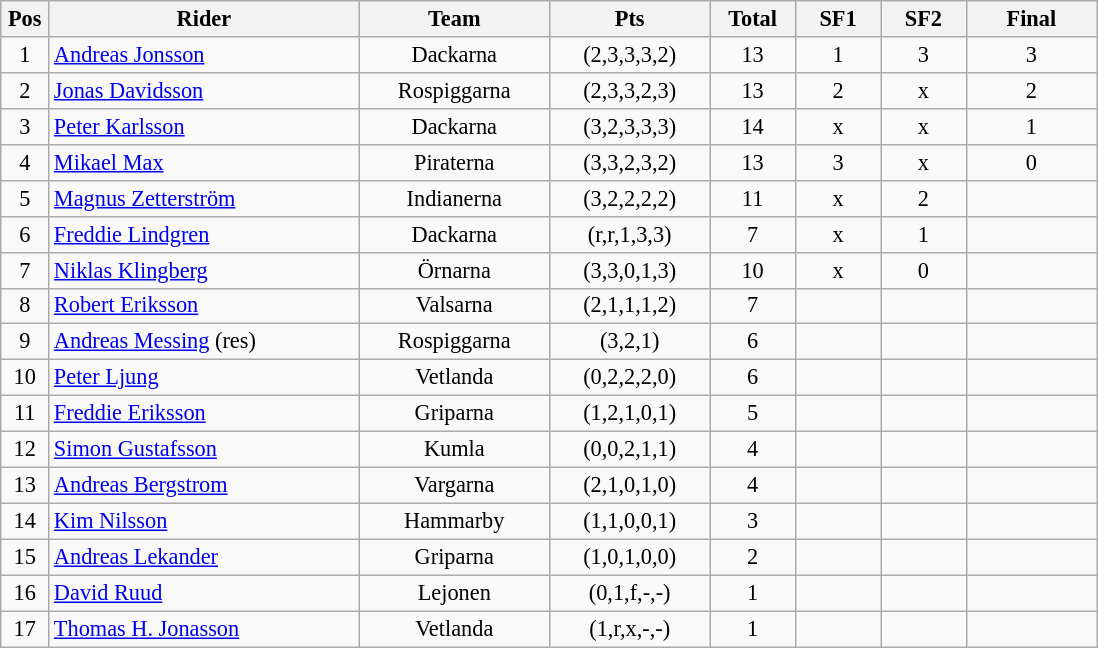<table class=wikitable style="font-size:93%;">
<tr>
<th width=25px>Pos</th>
<th width=200px>Rider</th>
<th width=120px>Team</th>
<th width=100px>Pts</th>
<th width=50px>Total</th>
<th width=50px>SF1</th>
<th width=50px>SF2</th>
<th width=80px>Final</th>
</tr>
<tr align=center>
<td>1</td>
<td align=left><a href='#'>Andreas Jonsson</a></td>
<td>Dackarna</td>
<td>(2,3,3,3,2)</td>
<td>13</td>
<td>1</td>
<td>3</td>
<td>3</td>
</tr>
<tr align=center>
<td>2</td>
<td align=left><a href='#'>Jonas Davidsson</a></td>
<td>Rospiggarna</td>
<td>(2,3,3,2,3)</td>
<td>13</td>
<td>2</td>
<td>x</td>
<td>2</td>
</tr>
<tr align=center>
<td>3</td>
<td align=left><a href='#'>Peter Karlsson</a></td>
<td>Dackarna</td>
<td>(3,2,3,3,3)</td>
<td>14</td>
<td>x</td>
<td>x</td>
<td>1</td>
</tr>
<tr align=center>
<td>4</td>
<td align=left><a href='#'>Mikael Max</a></td>
<td>Piraterna</td>
<td>(3,3,2,3,2)</td>
<td>13</td>
<td>3</td>
<td>x</td>
<td>0</td>
</tr>
<tr align=center>
<td>5</td>
<td align=left><a href='#'>Magnus Zetterström</a></td>
<td>Indianerna</td>
<td>(3,2,2,2,2)</td>
<td>11</td>
<td>x</td>
<td>2</td>
<td></td>
</tr>
<tr align=center>
<td>6</td>
<td align=left><a href='#'>Freddie Lindgren</a></td>
<td>Dackarna</td>
<td>(r,r,1,3,3)</td>
<td>7</td>
<td>x</td>
<td>1</td>
<td></td>
</tr>
<tr align=center>
<td>7</td>
<td align=left><a href='#'>Niklas Klingberg</a></td>
<td>Örnarna</td>
<td>(3,3,0,1,3)</td>
<td>10</td>
<td>x</td>
<td>0</td>
</tr>
<tr align=center>
<td>8</td>
<td align=left><a href='#'>Robert Eriksson</a></td>
<td>Valsarna</td>
<td>(2,1,1,1,2)</td>
<td>7</td>
<td></td>
<td></td>
<td></td>
</tr>
<tr align=center>
<td>9</td>
<td align=left><a href='#'>Andreas Messing</a> (res)</td>
<td>Rospiggarna</td>
<td>(3,2,1)</td>
<td>6</td>
<td></td>
<td></td>
<td></td>
</tr>
<tr align=center>
<td>10</td>
<td align=left><a href='#'>Peter Ljung</a></td>
<td>Vetlanda</td>
<td>(0,2,2,2,0)</td>
<td>6</td>
<td></td>
<td></td>
<td></td>
</tr>
<tr align=center>
<td>11</td>
<td align=left><a href='#'>Freddie Eriksson</a></td>
<td>Griparna</td>
<td>(1,2,1,0,1)</td>
<td>5</td>
<td></td>
<td></td>
<td></td>
</tr>
<tr align=center>
<td>12</td>
<td align=left><a href='#'>Simon Gustafsson</a></td>
<td>Kumla</td>
<td>(0,0,2,1,1)</td>
<td>4</td>
<td></td>
<td></td>
<td></td>
</tr>
<tr align=center>
<td>13</td>
<td align=left><a href='#'>Andreas Bergstrom</a></td>
<td>Vargarna</td>
<td>(2,1,0,1,0)</td>
<td>4</td>
<td></td>
<td></td>
<td></td>
</tr>
<tr align=center>
<td>14</td>
<td align=left><a href='#'>Kim Nilsson</a></td>
<td>Hammarby</td>
<td>(1,1,0,0,1)</td>
<td>3</td>
<td></td>
<td></td>
<td></td>
</tr>
<tr align=center>
<td>15</td>
<td align=left><a href='#'>Andreas Lekander</a></td>
<td>Griparna</td>
<td>(1,0,1,0,0)</td>
<td>2</td>
<td></td>
<td></td>
<td></td>
</tr>
<tr align=center>
<td>16</td>
<td align=left><a href='#'>David Ruud</a></td>
<td>Lejonen</td>
<td>(0,1,f,-,-)</td>
<td>1</td>
<td></td>
<td></td>
<td></td>
</tr>
<tr align=center>
<td>17</td>
<td align=left><a href='#'>Thomas H. Jonasson</a></td>
<td>Vetlanda</td>
<td>(1,r,x,-,-)</td>
<td>1</td>
<td></td>
<td></td>
<td></td>
</tr>
</table>
